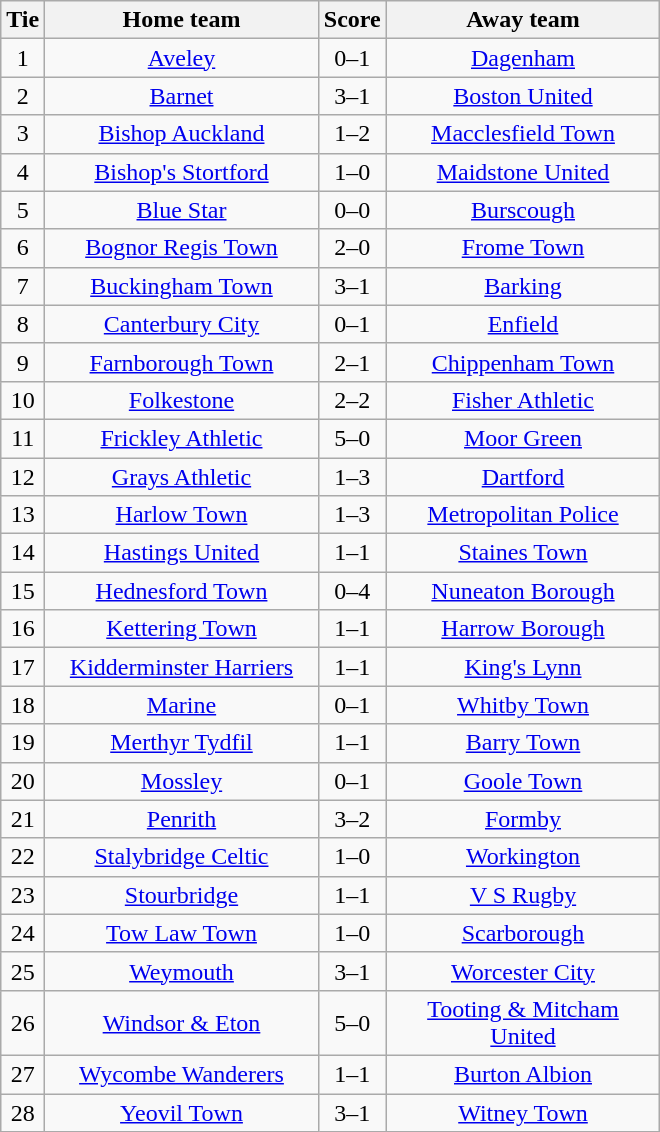<table class="wikitable" style="text-align:center;">
<tr>
<th width=20>Tie</th>
<th width=175>Home team</th>
<th width=20>Score</th>
<th width=175>Away team</th>
</tr>
<tr>
<td>1</td>
<td><a href='#'>Aveley</a></td>
<td>0–1</td>
<td><a href='#'>Dagenham</a></td>
</tr>
<tr>
<td>2</td>
<td><a href='#'>Barnet</a></td>
<td>3–1</td>
<td><a href='#'>Boston United</a></td>
</tr>
<tr>
<td>3</td>
<td><a href='#'>Bishop Auckland</a></td>
<td>1–2</td>
<td><a href='#'>Macclesfield Town</a></td>
</tr>
<tr>
<td>4</td>
<td><a href='#'>Bishop's Stortford</a></td>
<td>1–0</td>
<td><a href='#'>Maidstone United</a></td>
</tr>
<tr>
<td>5</td>
<td><a href='#'>Blue Star</a></td>
<td>0–0</td>
<td><a href='#'>Burscough</a></td>
</tr>
<tr>
<td>6</td>
<td><a href='#'>Bognor Regis Town</a></td>
<td>2–0</td>
<td><a href='#'>Frome Town</a></td>
</tr>
<tr>
<td>7</td>
<td><a href='#'>Buckingham Town</a></td>
<td>3–1</td>
<td><a href='#'>Barking</a></td>
</tr>
<tr>
<td>8</td>
<td><a href='#'>Canterbury City</a></td>
<td>0–1</td>
<td><a href='#'>Enfield</a></td>
</tr>
<tr>
<td>9</td>
<td><a href='#'>Farnborough Town</a></td>
<td>2–1</td>
<td><a href='#'>Chippenham Town</a></td>
</tr>
<tr>
<td>10</td>
<td><a href='#'>Folkestone</a></td>
<td>2–2</td>
<td><a href='#'>Fisher Athletic</a></td>
</tr>
<tr>
<td>11</td>
<td><a href='#'>Frickley Athletic</a></td>
<td>5–0</td>
<td><a href='#'>Moor Green</a></td>
</tr>
<tr>
<td>12</td>
<td><a href='#'>Grays Athletic</a></td>
<td>1–3</td>
<td><a href='#'>Dartford</a></td>
</tr>
<tr>
<td>13</td>
<td><a href='#'>Harlow Town</a></td>
<td>1–3</td>
<td><a href='#'>Metropolitan Police</a></td>
</tr>
<tr>
<td>14</td>
<td><a href='#'>Hastings United</a></td>
<td>1–1</td>
<td><a href='#'>Staines Town</a></td>
</tr>
<tr>
<td>15</td>
<td><a href='#'>Hednesford Town</a></td>
<td>0–4</td>
<td><a href='#'>Nuneaton Borough</a></td>
</tr>
<tr>
<td>16</td>
<td><a href='#'>Kettering Town</a></td>
<td>1–1</td>
<td><a href='#'>Harrow Borough</a></td>
</tr>
<tr>
<td>17</td>
<td><a href='#'>Kidderminster Harriers</a></td>
<td>1–1</td>
<td><a href='#'>King's Lynn</a></td>
</tr>
<tr>
<td>18</td>
<td><a href='#'>Marine</a></td>
<td>0–1</td>
<td><a href='#'>Whitby Town</a></td>
</tr>
<tr>
<td>19</td>
<td><a href='#'>Merthyr Tydfil</a></td>
<td>1–1</td>
<td><a href='#'>Barry Town</a></td>
</tr>
<tr>
<td>20</td>
<td><a href='#'>Mossley</a></td>
<td>0–1</td>
<td><a href='#'>Goole Town</a></td>
</tr>
<tr>
<td>21</td>
<td><a href='#'>Penrith</a></td>
<td>3–2</td>
<td><a href='#'>Formby</a></td>
</tr>
<tr>
<td>22</td>
<td><a href='#'>Stalybridge Celtic</a></td>
<td>1–0</td>
<td><a href='#'>Workington</a></td>
</tr>
<tr>
<td>23</td>
<td><a href='#'>Stourbridge</a></td>
<td>1–1</td>
<td><a href='#'>V S Rugby</a></td>
</tr>
<tr>
<td>24</td>
<td><a href='#'>Tow Law Town</a></td>
<td>1–0</td>
<td><a href='#'>Scarborough</a></td>
</tr>
<tr>
<td>25</td>
<td><a href='#'>Weymouth</a></td>
<td>3–1</td>
<td><a href='#'>Worcester City</a></td>
</tr>
<tr>
<td>26</td>
<td><a href='#'>Windsor & Eton</a></td>
<td>5–0</td>
<td><a href='#'>Tooting & Mitcham United</a></td>
</tr>
<tr>
<td>27</td>
<td><a href='#'>Wycombe Wanderers</a></td>
<td>1–1</td>
<td><a href='#'>Burton Albion</a></td>
</tr>
<tr>
<td>28</td>
<td><a href='#'>Yeovil Town</a></td>
<td>3–1</td>
<td><a href='#'>Witney Town</a></td>
</tr>
</table>
